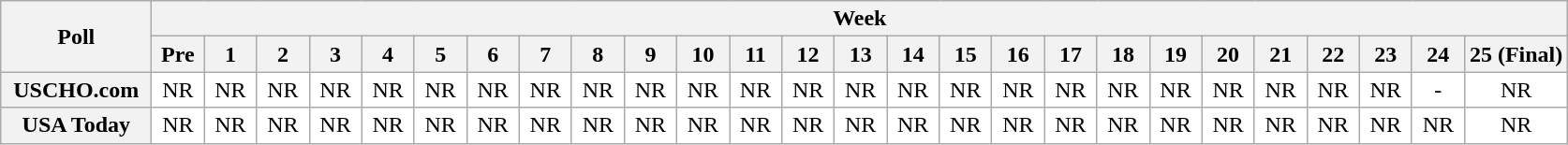<table class="wikitable" style="white-space:nowrap;">
<tr>
<th scope="col" width="100" rowspan="2">Poll</th>
<th colspan="26">Week</th>
</tr>
<tr>
<th scope="col" width="30">Pre</th>
<th scope="col" width="30">1</th>
<th scope="col" width="30">2</th>
<th scope="col" width="30">3</th>
<th scope="col" width="30">4</th>
<th scope="col" width="30">5</th>
<th scope="col" width="30">6</th>
<th scope="col" width="30">7</th>
<th scope="col" width="30">8</th>
<th scope="col" width="30">9</th>
<th scope="col" width="30">10</th>
<th scope="col" width="30">11</th>
<th scope="col" width="30">12</th>
<th scope="col" width="30">13</th>
<th scope="col" width="30">14</th>
<th scope="col" width="30">15</th>
<th scope="col" width="30">16</th>
<th scope="col" width="30">17</th>
<th scope="col" width="30">18</th>
<th scope="col" width="30">19</th>
<th scope="col" width="30">20</th>
<th scope="col" width="30">21</th>
<th scope="col" width="30">22</th>
<th scope="col" width="30">23</th>
<th scope="col" width="30">24</th>
<th scope="col" width="30">25 (Final)</th>
</tr>
<tr style="text-align:center;">
<th>USCHO.com</th>
<td bgcolor=FFFFFF>NR</td>
<td bgcolor=FFFFFF>NR</td>
<td bgcolor=FFFFFF>NR</td>
<td bgcolor=FFFFFF>NR</td>
<td bgcolor=FFFFFF>NR</td>
<td bgcolor=FFFFFF>NR</td>
<td bgcolor=FFFFFF>NR</td>
<td bgcolor=FFFFFF>NR</td>
<td bgcolor=FFFFFF>NR</td>
<td bgcolor=FFFFFF>NR</td>
<td bgcolor=FFFFFF>NR</td>
<td bgcolor=FFFFFF>NR</td>
<td bgcolor=FFFFFF>NR</td>
<td bgcolor=FFFFFF>NR</td>
<td bgcolor=FFFFFF>NR</td>
<td bgcolor=FFFFFF>NR</td>
<td bgcolor=FFFFFF>NR</td>
<td bgcolor=FFFFFF>NR</td>
<td bgcolor=FFFFFF>NR</td>
<td bgcolor=FFFFFF>NR</td>
<td bgcolor=FFFFFF>NR</td>
<td bgcolor=FFFFFF>NR</td>
<td bgcolor=FFFFFF>NR</td>
<td bgcolor=FFFFFF>NR</td>
<td bgcolor=FFFFFF>-</td>
<td bgcolor=FFFFFF>NR</td>
</tr>
<tr style="text-align:center;">
<th>USA Today</th>
<td bgcolor=FFFFFF>NR</td>
<td bgcolor=FFFFFF>NR</td>
<td bgcolor=FFFFFF>NR</td>
<td bgcolor=FFFFFF>NR</td>
<td bgcolor=FFFFFF>NR</td>
<td bgcolor=FFFFFF>NR</td>
<td bgcolor=FFFFFF>NR</td>
<td bgcolor=FFFFFF>NR</td>
<td bgcolor=FFFFFF>NR</td>
<td bgcolor=FFFFFF>NR</td>
<td bgcolor=FFFFFF>NR</td>
<td bgcolor=FFFFFF>NR</td>
<td bgcolor=FFFFFF>NR</td>
<td bgcolor=FFFFFF>NR</td>
<td bgcolor=FFFFFF>NR</td>
<td bgcolor=FFFFFF>NR</td>
<td bgcolor=FFFFFF>NR</td>
<td bgcolor=FFFFFF>NR</td>
<td bgcolor=FFFFFF>NR</td>
<td bgcolor=FFFFFF>NR</td>
<td bgcolor=FFFFFF>NR</td>
<td bgcolor=FFFFFF>NR</td>
<td bgcolor=FFFFFF>NR</td>
<td bgcolor=FFFFFF>NR</td>
<td bgcolor=FFFFFF>NR</td>
<td bgcolor=FFFFFF>NR</td>
</tr>
</table>
